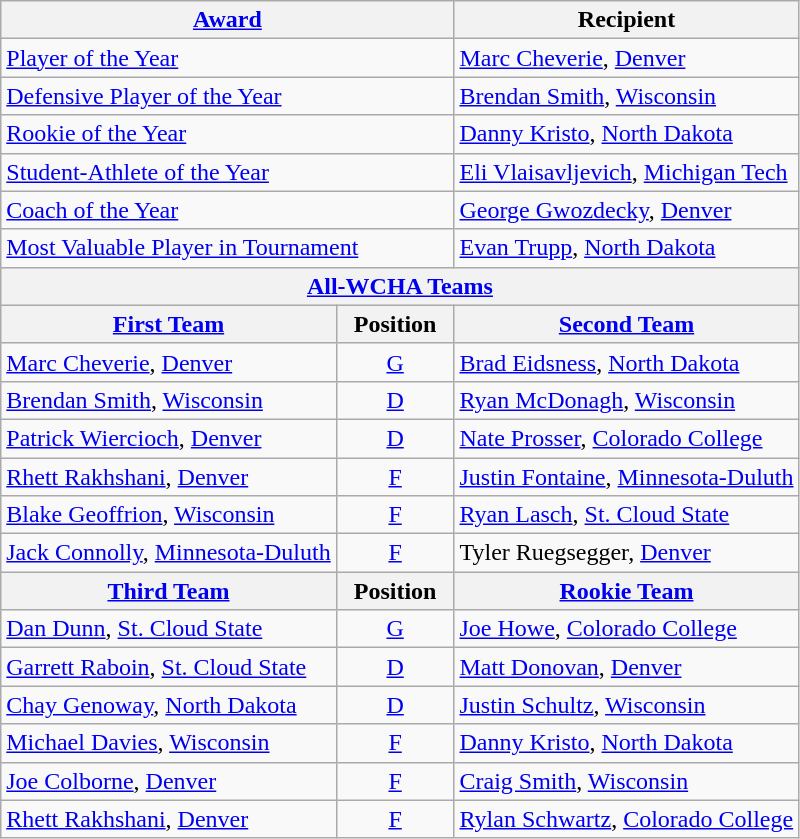<table class="wikitable">
<tr>
<th colspan=2><a href='#'>Award</a></th>
<th>Recipient</th>
</tr>
<tr>
<td colspan=2><a href='#'>Player of the Year</a></td>
<td><a href='#'>Marc Cheverie</a>, <a href='#'>Denver</a></td>
</tr>
<tr>
<td colspan=2><a href='#'>Defensive Player of the Year</a></td>
<td><a href='#'>Brendan Smith</a>, <a href='#'>Wisconsin</a></td>
</tr>
<tr>
<td colspan=2><a href='#'>Rookie of the Year</a></td>
<td><a href='#'>Danny Kristo</a>, <a href='#'>North Dakota</a></td>
</tr>
<tr>
<td colspan=2><a href='#'>Student-Athlete of the Year</a></td>
<td><a href='#'>Eli Vlaisavljevich</a>, <a href='#'>Michigan Tech</a></td>
</tr>
<tr>
<td colspan=2><a href='#'>Coach of the Year</a></td>
<td><a href='#'>George Gwozdecky</a>, <a href='#'>Denver</a></td>
</tr>
<tr>
<td colspan=2><a href='#'>Most Valuable Player in Tournament</a></td>
<td><a href='#'>Evan Trupp</a>, <a href='#'>North Dakota</a></td>
</tr>
<tr>
<th colspan=3><a href='#'>All-WCHA Teams</a></th>
</tr>
<tr>
<th><a href='#'>First Team</a></th>
<th>  Position  </th>
<th><a href='#'>Second Team</a></th>
</tr>
<tr>
<td><a href='#'>Marc Cheverie</a>, <a href='#'>Denver</a></td>
<td align=center><a href='#'>G</a></td>
<td><a href='#'>Brad Eidsness</a>, <a href='#'>North Dakota</a></td>
</tr>
<tr>
<td><a href='#'>Brendan Smith</a>, <a href='#'>Wisconsin</a></td>
<td align=center><a href='#'>D</a></td>
<td><a href='#'>Ryan McDonagh</a>, <a href='#'>Wisconsin</a></td>
</tr>
<tr>
<td><a href='#'>Patrick Wiercioch</a>, <a href='#'>Denver</a></td>
<td align=center><a href='#'>D</a></td>
<td><a href='#'>Nate Prosser</a>, <a href='#'>Colorado College</a></td>
</tr>
<tr>
<td><a href='#'>Rhett Rakhshani</a>, <a href='#'>Denver</a></td>
<td align=center><a href='#'>F</a></td>
<td><a href='#'>Justin Fontaine</a>, <a href='#'>Minnesota-Duluth</a></td>
</tr>
<tr>
<td><a href='#'>Blake Geoffrion</a>, <a href='#'>Wisconsin</a></td>
<td align=center><a href='#'>F</a></td>
<td><a href='#'>Ryan Lasch</a>, <a href='#'>St. Cloud State</a></td>
</tr>
<tr>
<td><a href='#'>Jack Connolly</a>, <a href='#'>Minnesota-Duluth</a></td>
<td align=center><a href='#'>F</a></td>
<td>Tyler Ruegsegger, <a href='#'>Denver</a></td>
</tr>
<tr>
<th><a href='#'>Third Team</a></th>
<th>  Position  </th>
<th><a href='#'>Rookie Team</a></th>
</tr>
<tr>
<td><a href='#'>Dan Dunn</a>, <a href='#'>St. Cloud State</a></td>
<td align=center><a href='#'>G</a></td>
<td><a href='#'>Joe Howe</a>, <a href='#'>Colorado College</a></td>
</tr>
<tr>
<td><a href='#'>Garrett Raboin</a>, <a href='#'>St. Cloud State</a></td>
<td align=center><a href='#'>D</a></td>
<td><a href='#'>Matt Donovan</a>, <a href='#'>Denver</a></td>
</tr>
<tr>
<td><a href='#'>Chay Genoway</a>, <a href='#'>North Dakota</a></td>
<td align=center><a href='#'>D</a></td>
<td><a href='#'>Justin Schultz</a>, <a href='#'>Wisconsin</a></td>
</tr>
<tr>
<td><a href='#'>Michael Davies</a>, <a href='#'>Wisconsin</a></td>
<td align=center><a href='#'>F</a></td>
<td><a href='#'>Danny Kristo</a>, <a href='#'>North Dakota</a></td>
</tr>
<tr>
<td><a href='#'>Joe Colborne</a>, <a href='#'>Denver</a></td>
<td align=center><a href='#'>F</a></td>
<td><a href='#'>Craig Smith</a>, <a href='#'>Wisconsin</a></td>
</tr>
<tr>
<td><a href='#'>Rhett Rakhshani</a>, <a href='#'>Denver</a></td>
<td align=center><a href='#'>F</a></td>
<td><a href='#'>Rylan Schwartz</a>, <a href='#'>Colorado College</a></td>
</tr>
</table>
